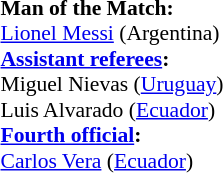<table width=50% style="font-size: 90%">
<tr>
<td><br><strong>Man of the Match:</strong>
<br><a href='#'>Lionel Messi</a> (Argentina)<br><strong><a href='#'>Assistant referees</a>:</strong>
<br>Miguel Nievas (<a href='#'>Uruguay</a>)
<br>Luis Alvarado (<a href='#'>Ecuador</a>)
<br><strong><a href='#'>Fourth official</a>:</strong>
<br><a href='#'>Carlos Vera</a> (<a href='#'>Ecuador</a>)</td>
</tr>
</table>
